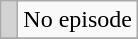<table class="wikitable">
<tr>
<td style="background: lightgray"> </td>
<td>No episode</td>
</tr>
<tr>
</tr>
</table>
